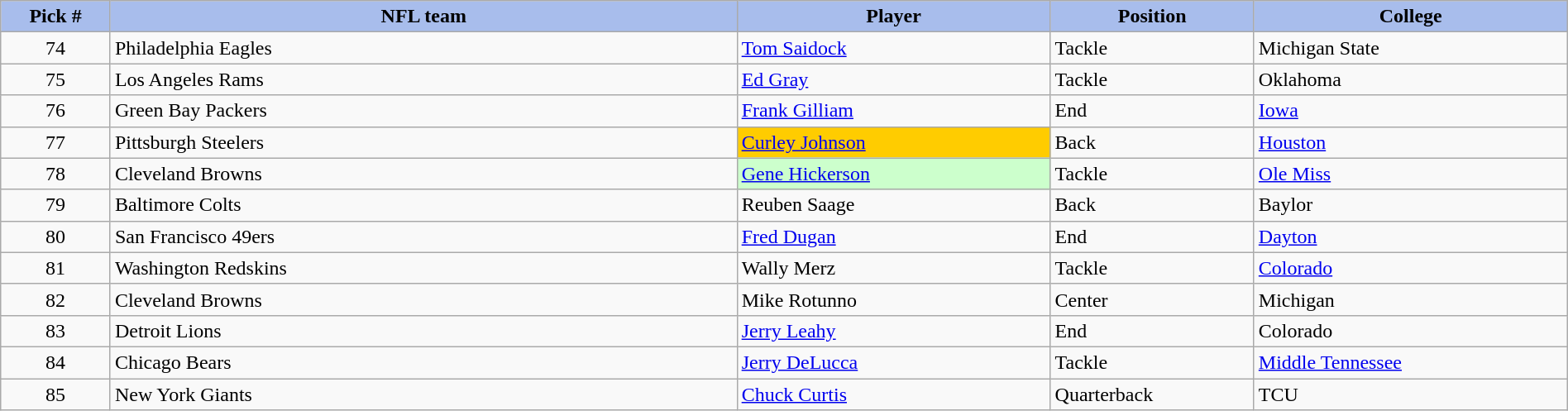<table class="wikitable sortable sortable" style="width: 100%">
<tr>
<th style="background:#A8BDEC;" width=7%>Pick #</th>
<th width=40% style="background:#A8BDEC;">NFL team</th>
<th width=20% style="background:#A8BDEC;">Player</th>
<th width=13% style="background:#A8BDEC;">Position</th>
<th style="background:#A8BDEC;">College</th>
</tr>
<tr>
<td align=center>74</td>
<td>Philadelphia Eagles</td>
<td><a href='#'>Tom Saidock</a></td>
<td>Tackle</td>
<td>Michigan State</td>
</tr>
<tr>
<td align=center>75</td>
<td>Los Angeles Rams</td>
<td><a href='#'>Ed Gray</a></td>
<td>Tackle</td>
<td>Oklahoma</td>
</tr>
<tr>
<td align=center>76</td>
<td>Green Bay Packers</td>
<td><a href='#'>Frank Gilliam</a></td>
<td>End</td>
<td><a href='#'>Iowa</a></td>
</tr>
<tr>
<td align=center>77</td>
<td>Pittsburgh Steelers</td>
<td bgcolor="#FFCC00"><a href='#'>Curley Johnson</a></td>
<td>Back</td>
<td><a href='#'>Houston</a></td>
</tr>
<tr>
<td align=center>78</td>
<td>Cleveland Browns</td>
<td bgcolor="#CCFFCC"><a href='#'>Gene Hickerson</a></td>
<td>Tackle</td>
<td><a href='#'>Ole Miss</a></td>
</tr>
<tr>
<td align=center>79</td>
<td>Baltimore Colts</td>
<td>Reuben Saage</td>
<td>Back</td>
<td>Baylor</td>
</tr>
<tr>
<td align=center>80</td>
<td>San Francisco 49ers</td>
<td><a href='#'>Fred Dugan</a></td>
<td>End</td>
<td><a href='#'>Dayton</a></td>
</tr>
<tr>
<td align=center>81</td>
<td>Washington Redskins</td>
<td>Wally Merz</td>
<td>Tackle</td>
<td><a href='#'>Colorado</a></td>
</tr>
<tr>
<td align=center>82</td>
<td>Cleveland Browns</td>
<td>Mike Rotunno</td>
<td>Center</td>
<td>Michigan</td>
</tr>
<tr>
<td align=center>83</td>
<td>Detroit Lions</td>
<td><a href='#'>Jerry Leahy</a></td>
<td>End</td>
<td>Colorado</td>
</tr>
<tr>
<td align=center>84</td>
<td>Chicago Bears</td>
<td><a href='#'>Jerry DeLucca</a></td>
<td>Tackle</td>
<td><a href='#'>Middle Tennessee</a></td>
</tr>
<tr>
<td align=center>85</td>
<td>New York Giants</td>
<td><a href='#'>Chuck Curtis</a></td>
<td>Quarterback</td>
<td>TCU</td>
</tr>
</table>
